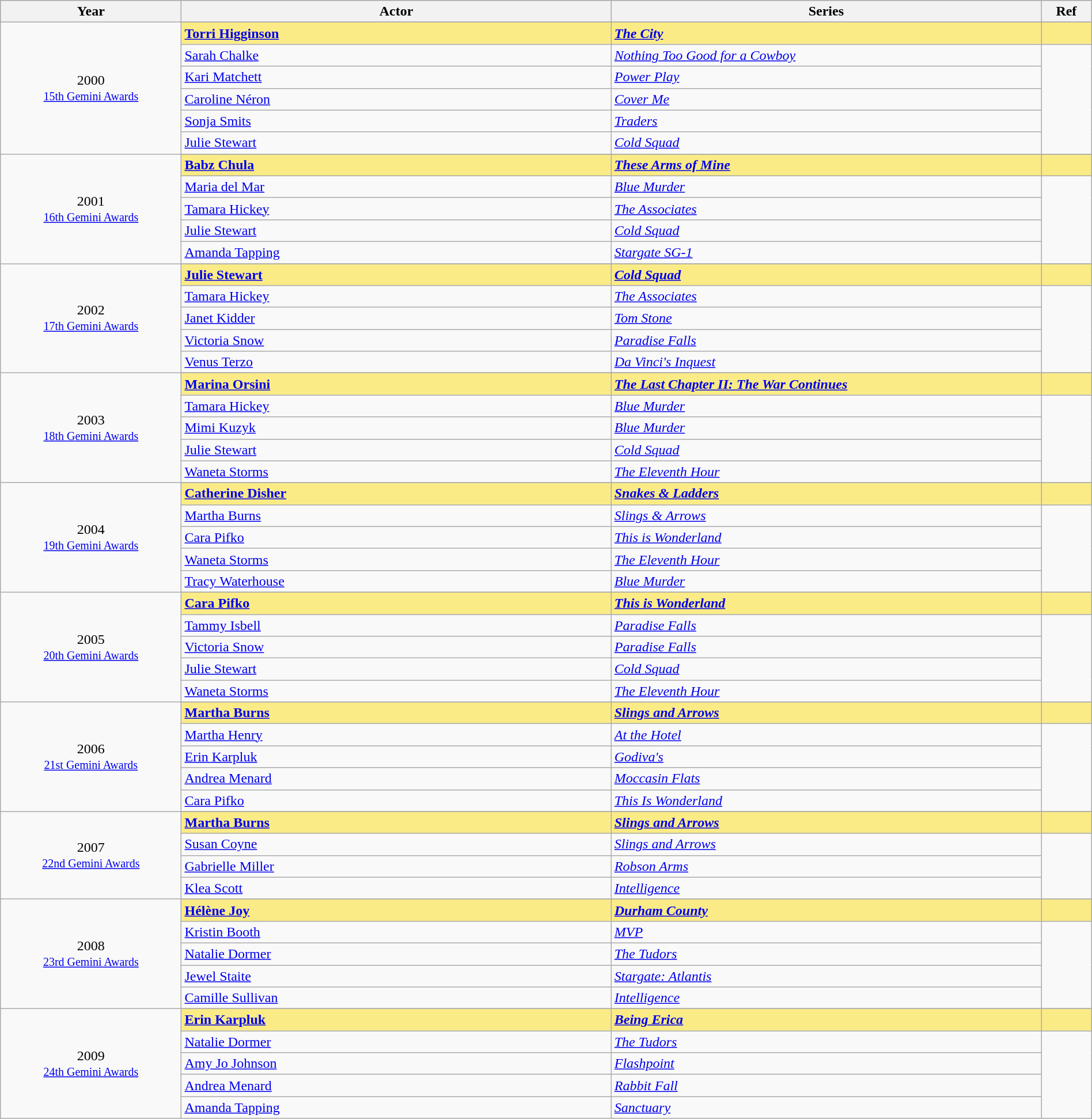<table class="wikitable" style="width:100%;">
<tr style="background:#bebebe;">
<th style="width:8%;">Year</th>
<th style="width:19%;">Actor</th>
<th style="width:19%;">Series</th>
<th style="width:2%;">Ref</th>
</tr>
<tr>
<td rowspan="7" align="center">2000 <br> <small><a href='#'>15th Gemini Awards</a></small></td>
</tr>
<tr style="background:#FAEB86;">
<td><strong><a href='#'>Torri Higginson</a></strong></td>
<td><strong><em><a href='#'>The City</a></em></strong></td>
<td></td>
</tr>
<tr>
<td><a href='#'>Sarah Chalke</a></td>
<td><em><a href='#'>Nothing Too Good for a Cowboy</a></em></td>
<td rowspan=5></td>
</tr>
<tr>
<td><a href='#'>Kari Matchett</a></td>
<td><em><a href='#'>Power Play</a></em></td>
</tr>
<tr>
<td><a href='#'>Caroline Néron</a></td>
<td><em><a href='#'>Cover Me</a></em></td>
</tr>
<tr>
<td><a href='#'>Sonja Smits</a></td>
<td><em><a href='#'>Traders</a></em></td>
</tr>
<tr>
<td><a href='#'>Julie Stewart</a></td>
<td><em><a href='#'>Cold Squad</a></em></td>
</tr>
<tr>
<td rowspan="6" align="center">2001 <br> <small><a href='#'>16th Gemini Awards</a></small></td>
</tr>
<tr style="background:#FAEB86;">
<td><strong><a href='#'>Babz Chula</a></strong></td>
<td><strong><em><a href='#'>These Arms of Mine</a></em></strong></td>
<td></td>
</tr>
<tr>
<td><a href='#'>Maria del Mar</a></td>
<td><em><a href='#'>Blue Murder</a></em></td>
<td rowspan=4></td>
</tr>
<tr>
<td><a href='#'>Tamara Hickey</a></td>
<td><em><a href='#'>The Associates</a></em></td>
</tr>
<tr>
<td><a href='#'>Julie Stewart</a></td>
<td><em><a href='#'>Cold Squad</a></em></td>
</tr>
<tr>
<td><a href='#'>Amanda Tapping</a></td>
<td><em><a href='#'>Stargate SG-1</a></em></td>
</tr>
<tr>
<td rowspan="6" align="center">2002 <br> <small><a href='#'>17th Gemini Awards</a></small></td>
</tr>
<tr style="background:#FAEB86;">
<td><strong><a href='#'>Julie Stewart</a></strong></td>
<td><strong><em><a href='#'>Cold Squad</a></em></strong></td>
<td></td>
</tr>
<tr>
<td><a href='#'>Tamara Hickey</a></td>
<td><em><a href='#'>The Associates</a></em></td>
<td rowspan=4></td>
</tr>
<tr>
<td><a href='#'>Janet Kidder</a></td>
<td><em><a href='#'>Tom Stone</a></em></td>
</tr>
<tr>
<td><a href='#'>Victoria Snow</a></td>
<td><em><a href='#'>Paradise Falls</a></em></td>
</tr>
<tr>
<td><a href='#'>Venus Terzo</a></td>
<td><em><a href='#'>Da Vinci's Inquest</a></em></td>
</tr>
<tr>
<td rowspan="6" align="center">2003 <br> <small><a href='#'>18th Gemini Awards</a></small></td>
</tr>
<tr style="background:#FAEB86;">
<td><strong><a href='#'>Marina Orsini</a></strong></td>
<td><strong><em><a href='#'>The Last Chapter II: The War Continues</a></em></strong></td>
<td></td>
</tr>
<tr>
<td><a href='#'>Tamara Hickey</a></td>
<td><em><a href='#'>Blue Murder</a></em></td>
<td rowspan=4></td>
</tr>
<tr>
<td><a href='#'>Mimi Kuzyk</a></td>
<td><em><a href='#'>Blue Murder</a></em></td>
</tr>
<tr>
<td><a href='#'>Julie Stewart</a></td>
<td><em><a href='#'>Cold Squad</a></em></td>
</tr>
<tr>
<td><a href='#'>Waneta Storms</a></td>
<td><em><a href='#'>The Eleventh Hour</a></em></td>
</tr>
<tr>
<td rowspan="6" align="center">2004 <br> <small><a href='#'>19th Gemini Awards</a></small></td>
</tr>
<tr style="background:#FAEB86;">
<td><strong><a href='#'>Catherine Disher</a></strong></td>
<td><strong><em><a href='#'>Snakes & Ladders</a></em></strong></td>
<td></td>
</tr>
<tr>
<td><a href='#'>Martha Burns</a></td>
<td><em><a href='#'>Slings & Arrows</a></em></td>
<td rowspan=4></td>
</tr>
<tr>
<td><a href='#'>Cara Pifko</a></td>
<td><em><a href='#'>This is Wonderland</a></em></td>
</tr>
<tr>
<td><a href='#'>Waneta Storms</a></td>
<td><em><a href='#'>The Eleventh Hour</a></em></td>
</tr>
<tr>
<td><a href='#'>Tracy Waterhouse</a></td>
<td><em><a href='#'>Blue Murder</a></em></td>
</tr>
<tr>
<td rowspan="6" align="center">2005 <br> <small><a href='#'>20th Gemini Awards</a></small></td>
</tr>
<tr style="background:#FAEB86;">
<td><strong><a href='#'>Cara Pifko</a></strong></td>
<td><strong><em><a href='#'>This is Wonderland</a></em></strong></td>
<td></td>
</tr>
<tr>
<td><a href='#'>Tammy Isbell</a></td>
<td><em><a href='#'>Paradise Falls</a></em></td>
<td rowspan=4></td>
</tr>
<tr>
<td><a href='#'>Victoria Snow</a></td>
<td><em><a href='#'>Paradise Falls</a></em></td>
</tr>
<tr>
<td><a href='#'>Julie Stewart</a></td>
<td><em><a href='#'>Cold Squad</a></em></td>
</tr>
<tr>
<td><a href='#'>Waneta Storms</a></td>
<td><em><a href='#'>The Eleventh Hour</a></em></td>
</tr>
<tr>
<td rowspan="6" align="center">2006 <br> <small><a href='#'>21st Gemini Awards</a></small></td>
</tr>
<tr style="background:#FAEB86;">
<td><strong><a href='#'>Martha Burns</a></strong></td>
<td><strong><em><a href='#'>Slings and Arrows</a></em></strong></td>
<td></td>
</tr>
<tr>
<td><a href='#'>Martha Henry</a></td>
<td><em><a href='#'>At the Hotel</a></em></td>
<td rowspan=4></td>
</tr>
<tr>
<td><a href='#'>Erin Karpluk</a></td>
<td><em><a href='#'>Godiva's</a></em></td>
</tr>
<tr>
<td><a href='#'>Andrea Menard</a></td>
<td><em><a href='#'>Moccasin Flats</a></em></td>
</tr>
<tr>
<td><a href='#'>Cara Pifko</a></td>
<td><em><a href='#'>This Is Wonderland</a></em></td>
</tr>
<tr>
<td rowspan="5" align="center">2007 <br> <small><a href='#'>22nd Gemini Awards</a></small></td>
</tr>
<tr style="background:#FAEB86;">
<td><strong><a href='#'>Martha Burns</a></strong></td>
<td><strong><em><a href='#'>Slings and Arrows</a></em></strong></td>
<td></td>
</tr>
<tr>
<td><a href='#'>Susan Coyne</a></td>
<td><em><a href='#'>Slings and Arrows</a></em></td>
<td rowspan=3></td>
</tr>
<tr>
<td><a href='#'>Gabrielle Miller</a></td>
<td><em><a href='#'>Robson Arms</a></em></td>
</tr>
<tr>
<td><a href='#'>Klea Scott</a></td>
<td><em><a href='#'>Intelligence</a></em></td>
</tr>
<tr>
<td rowspan="6" align="center">2008 <br> <small><a href='#'>23rd Gemini Awards</a></small></td>
</tr>
<tr style="background:#FAEB86;">
<td><strong><a href='#'>Hélène Joy</a></strong></td>
<td><strong><em><a href='#'>Durham County</a></em></strong></td>
<td></td>
</tr>
<tr>
<td><a href='#'>Kristin Booth</a></td>
<td><em><a href='#'>MVP</a></em></td>
<td rowspan=4></td>
</tr>
<tr>
<td><a href='#'>Natalie Dormer</a></td>
<td><em><a href='#'>The Tudors</a></em></td>
</tr>
<tr>
<td><a href='#'>Jewel Staite</a></td>
<td><em><a href='#'>Stargate: Atlantis</a></em></td>
</tr>
<tr>
<td><a href='#'>Camille Sullivan</a></td>
<td><em><a href='#'>Intelligence</a></em></td>
</tr>
<tr>
<td rowspan="6" align="center">2009 <br> <small><a href='#'>24th Gemini Awards</a></small></td>
</tr>
<tr style="background:#FAEB86;">
<td><strong><a href='#'>Erin Karpluk</a></strong></td>
<td><strong><em><a href='#'>Being Erica</a></em></strong></td>
<td></td>
</tr>
<tr>
<td><a href='#'>Natalie Dormer</a></td>
<td><em><a href='#'>The Tudors</a></em></td>
<td rowspan=4></td>
</tr>
<tr>
<td><a href='#'>Amy Jo Johnson</a></td>
<td><em><a href='#'>Flashpoint</a></em></td>
</tr>
<tr>
<td><a href='#'>Andrea Menard</a></td>
<td><em><a href='#'>Rabbit Fall</a></em></td>
</tr>
<tr>
<td><a href='#'>Amanda Tapping</a></td>
<td><em><a href='#'>Sanctuary</a></em></td>
</tr>
</table>
